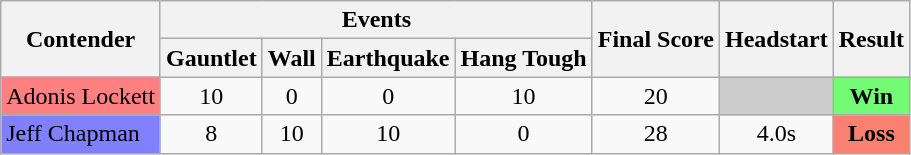<table class="wikitable" style="text-align:center;">
<tr>
<th rowspan=2>Contender</th>
<th colspan=4>Events</th>
<th rowspan=2>Final Score</th>
<th rowspan=2>Headstart</th>
<th rowspan=2>Result</th>
</tr>
<tr>
<th>Gauntlet</th>
<th>Wall</th>
<th>Earthquake</th>
<th>Hang Tough</th>
</tr>
<tr>
<td bgcolor=#ff8080 style="text-align:left;">Adonis Lockett</td>
<td>10</td>
<td>0</td>
<td>0</td>
<td>10</td>
<td>20</td>
<td style="background:#ccc"></td>
<td style="text-align:center; background:#73fb76;"><strong>Win</strong></td>
</tr>
<tr>
<td bgcolor=#8080ff style="text-align:left;">Jeff Chapman</td>
<td>8</td>
<td>10</td>
<td>10</td>
<td>0</td>
<td>28</td>
<td>4.0s</td>
<td style="text-align:center; background:salmon;"><strong>Loss</strong></td>
</tr>
</table>
